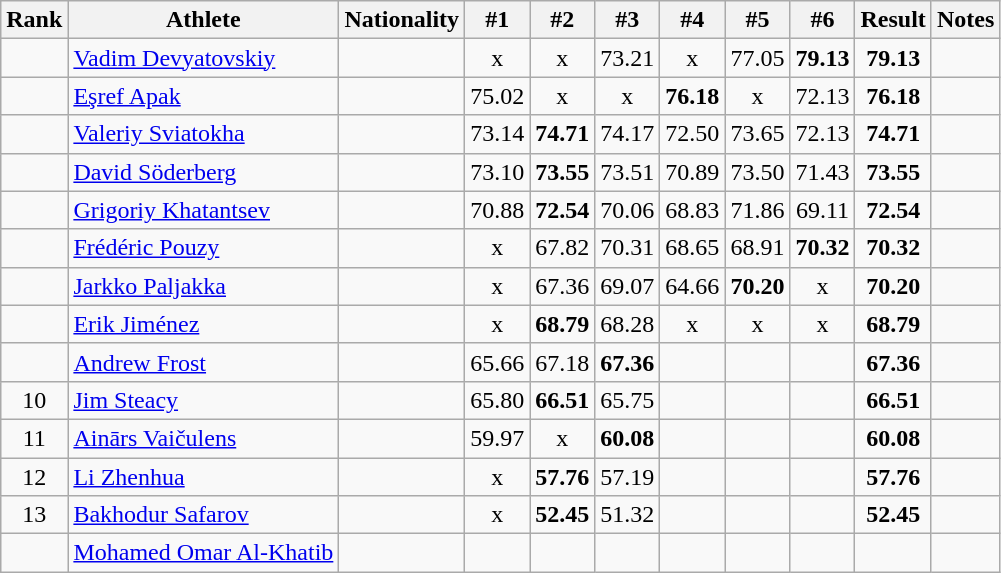<table class="wikitable sortable" style="text-align:center">
<tr>
<th>Rank</th>
<th>Athlete</th>
<th>Nationality</th>
<th>#1</th>
<th>#2</th>
<th>#3</th>
<th>#4</th>
<th>#5</th>
<th>#6</th>
<th>Result</th>
<th>Notes</th>
</tr>
<tr>
<td></td>
<td align="left"><a href='#'>Vadim Devyatovskiy</a></td>
<td align=left></td>
<td>x</td>
<td>x</td>
<td>73.21</td>
<td>x</td>
<td>77.05</td>
<td><strong>79.13</strong></td>
<td><strong>79.13</strong></td>
<td></td>
</tr>
<tr>
<td></td>
<td align="left"><a href='#'>Eşref Apak</a></td>
<td align=left></td>
<td>75.02</td>
<td>x</td>
<td>x</td>
<td><strong>76.18</strong></td>
<td>x</td>
<td>72.13</td>
<td><strong>76.18</strong></td>
<td></td>
</tr>
<tr>
<td></td>
<td align="left"><a href='#'>Valeriy Sviatokha</a></td>
<td align=left></td>
<td>73.14</td>
<td><strong>74.71</strong></td>
<td>74.17</td>
<td>72.50</td>
<td>73.65</td>
<td>72.13</td>
<td><strong>74.71</strong></td>
<td></td>
</tr>
<tr>
<td></td>
<td align="left"><a href='#'>David Söderberg</a></td>
<td align=left></td>
<td>73.10</td>
<td><strong>73.55</strong></td>
<td>73.51</td>
<td>70.89</td>
<td>73.50</td>
<td>71.43</td>
<td><strong>73.55</strong></td>
<td></td>
</tr>
<tr>
<td></td>
<td align="left"><a href='#'>Grigoriy Khatantsev</a></td>
<td align=left></td>
<td>70.88</td>
<td><strong>72.54</strong></td>
<td>70.06</td>
<td>68.83</td>
<td>71.86</td>
<td>69.11</td>
<td><strong>72.54</strong></td>
<td></td>
</tr>
<tr>
<td></td>
<td align="left"><a href='#'>Frédéric Pouzy</a></td>
<td align=left></td>
<td>x</td>
<td>67.82</td>
<td>70.31</td>
<td>68.65</td>
<td>68.91</td>
<td><strong>70.32</strong></td>
<td><strong>70.32</strong></td>
<td></td>
</tr>
<tr>
<td></td>
<td align="left"><a href='#'>Jarkko Paljakka</a></td>
<td align=left></td>
<td>x</td>
<td>67.36</td>
<td>69.07</td>
<td>64.66</td>
<td><strong>70.20</strong></td>
<td>x</td>
<td><strong>70.20</strong></td>
<td></td>
</tr>
<tr>
<td></td>
<td align="left"><a href='#'>Erik Jiménez</a></td>
<td align=left></td>
<td>x</td>
<td><strong>68.79</strong></td>
<td>68.28</td>
<td>x</td>
<td>x</td>
<td>x</td>
<td><strong>68.79</strong></td>
<td></td>
</tr>
<tr>
<td></td>
<td align="left"><a href='#'>Andrew Frost</a></td>
<td align=left></td>
<td>65.66</td>
<td>67.18</td>
<td><strong>67.36</strong></td>
<td></td>
<td></td>
<td></td>
<td><strong>67.36</strong></td>
<td></td>
</tr>
<tr>
<td>10</td>
<td align="left"><a href='#'>Jim Steacy</a></td>
<td align=left></td>
<td>65.80</td>
<td><strong>66.51</strong></td>
<td>65.75</td>
<td></td>
<td></td>
<td></td>
<td><strong>66.51</strong></td>
<td></td>
</tr>
<tr>
<td>11</td>
<td align="left"><a href='#'>Ainārs Vaičulens</a></td>
<td align=left></td>
<td>59.97</td>
<td>x</td>
<td><strong>60.08</strong></td>
<td></td>
<td></td>
<td></td>
<td><strong>60.08</strong></td>
<td></td>
</tr>
<tr>
<td>12</td>
<td align="left"><a href='#'>Li Zhenhua</a></td>
<td align=left></td>
<td>x</td>
<td><strong>57.76</strong></td>
<td>57.19</td>
<td></td>
<td></td>
<td></td>
<td><strong>57.76</strong></td>
<td></td>
</tr>
<tr>
<td>13</td>
<td align="left"><a href='#'>Bakhodur Safarov</a></td>
<td align=left></td>
<td>x</td>
<td><strong>52.45</strong></td>
<td>51.32</td>
<td></td>
<td></td>
<td></td>
<td><strong>52.45</strong></td>
<td></td>
</tr>
<tr>
<td></td>
<td align="left"><a href='#'>Mohamed Omar Al-Khatib</a></td>
<td align=left></td>
<td></td>
<td></td>
<td></td>
<td></td>
<td></td>
<td></td>
<td><strong></strong></td>
<td></td>
</tr>
</table>
